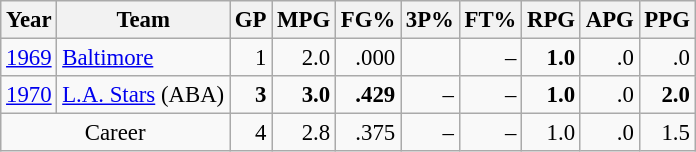<table class="wikitable sortable" style="font-size:95%; text-align:right;">
<tr>
<th>Year</th>
<th>Team</th>
<th>GP</th>
<th>MPG</th>
<th>FG%</th>
<th>3P%</th>
<th>FT%</th>
<th>RPG</th>
<th>APG</th>
<th>PPG</th>
</tr>
<tr>
<td style="text-align:left;"><a href='#'>1969</a></td>
<td style="text-align:left;"><a href='#'>Baltimore</a></td>
<td>1</td>
<td>2.0</td>
<td>.000</td>
<td></td>
<td>–</td>
<td><strong>1.0</strong></td>
<td>.0</td>
<td>.0</td>
</tr>
<tr>
<td style="text-align:left;"><a href='#'>1970</a></td>
<td style="text-align:left;"><a href='#'>L.A. Stars</a> (ABA)</td>
<td><strong>3</strong></td>
<td><strong>3.0</strong></td>
<td><strong>.429</strong></td>
<td>–</td>
<td>–</td>
<td><strong>1.0</strong></td>
<td>.0</td>
<td><strong>2.0</strong></td>
</tr>
<tr class="sortbottom">
<td colspan="2" style="text-align:center;">Career</td>
<td>4</td>
<td>2.8</td>
<td>.375</td>
<td>–</td>
<td>–</td>
<td>1.0</td>
<td>.0</td>
<td>1.5</td>
</tr>
</table>
